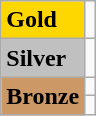<table class="wikitable">
<tr>
<td bgcolor="gold"><strong>Gold</strong></td>
<td></td>
</tr>
<tr>
<td bgcolor="silver"><strong>Silver</strong></td>
<td></td>
</tr>
<tr>
<td rowspan="2" bgcolor="#cc9966"><strong>Bronze</strong></td>
<td></td>
</tr>
<tr>
<td></td>
</tr>
</table>
